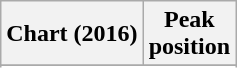<table class="wikitable sortable plainrowheaders" style="text-align:center">
<tr>
<th scope="col">Chart (2016)</th>
<th scope="col">Peak<br>position</th>
</tr>
<tr>
</tr>
<tr>
</tr>
<tr>
</tr>
<tr>
</tr>
<tr>
</tr>
<tr>
</tr>
<tr>
</tr>
<tr>
</tr>
<tr>
</tr>
<tr>
</tr>
<tr>
</tr>
<tr>
</tr>
<tr>
</tr>
<tr>
</tr>
<tr>
</tr>
<tr>
</tr>
<tr>
</tr>
<tr>
</tr>
</table>
